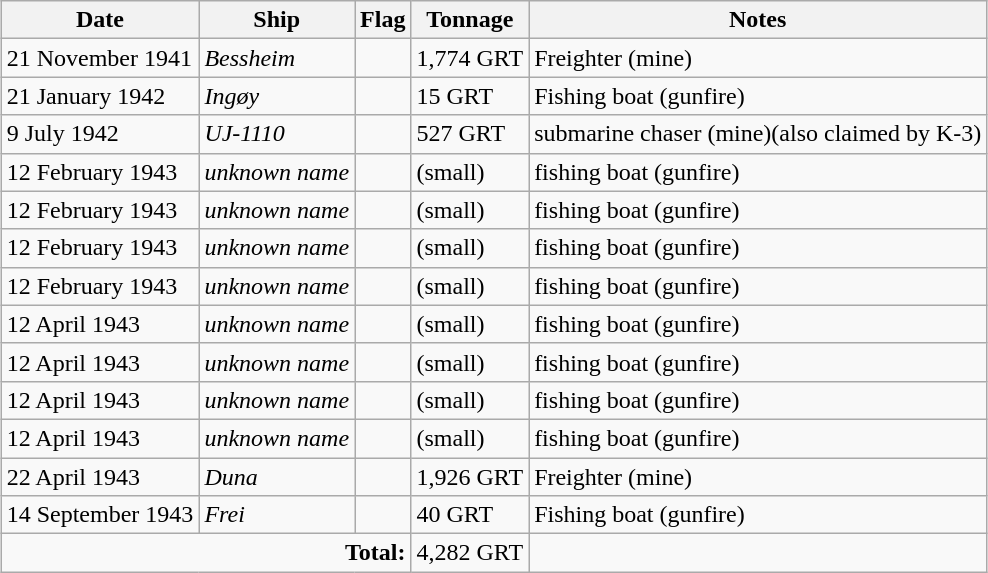<table class="wikitable" style="margin:1em auto;">
<tr>
<th>Date</th>
<th>Ship</th>
<th>Flag</th>
<th>Tonnage</th>
<th>Notes</th>
</tr>
<tr>
<td>21 November 1941</td>
<td><em>Bessheim</em></td>
<td></td>
<td>1,774 GRT</td>
<td>Freighter (mine)</td>
</tr>
<tr>
<td>21 January 1942</td>
<td><em>Ingøy</em></td>
<td></td>
<td>15 GRT</td>
<td>Fishing boat (gunfire)</td>
</tr>
<tr>
<td>9 July 1942</td>
<td><em>UJ-1110</em></td>
<td></td>
<td>527 GRT</td>
<td>submarine chaser (mine)(also claimed by K-3)</td>
</tr>
<tr>
<td>12 February 1943</td>
<td><em>unknown name</em></td>
<td></td>
<td>(small)</td>
<td>fishing boat (gunfire)</td>
</tr>
<tr>
<td>12 February 1943</td>
<td><em>unknown name</em></td>
<td></td>
<td>(small)</td>
<td>fishing boat (gunfire)</td>
</tr>
<tr>
<td>12 February 1943</td>
<td><em>unknown name</em></td>
<td></td>
<td>(small)</td>
<td>fishing boat (gunfire)</td>
</tr>
<tr>
<td>12 February 1943</td>
<td><em>unknown name</em></td>
<td></td>
<td>(small)</td>
<td>fishing boat (gunfire)</td>
</tr>
<tr>
<td>12 April 1943</td>
<td><em>unknown name</em></td>
<td></td>
<td>(small)</td>
<td>fishing boat (gunfire)</td>
</tr>
<tr>
<td>12 April 1943</td>
<td><em>unknown name</em></td>
<td></td>
<td>(small)</td>
<td>fishing boat (gunfire)</td>
</tr>
<tr>
<td>12 April 1943</td>
<td><em>unknown name</em></td>
<td></td>
<td>(small)</td>
<td>fishing boat (gunfire)</td>
</tr>
<tr>
<td>12 April 1943</td>
<td><em>unknown name</em></td>
<td></td>
<td>(small)</td>
<td>fishing boat (gunfire)</td>
</tr>
<tr>
<td>22 April 1943</td>
<td><em>Duna</em></td>
<td></td>
<td>1,926 GRT</td>
<td>Freighter (mine)</td>
</tr>
<tr>
<td>14 September 1943</td>
<td><em>Frei</em></td>
<td></td>
<td>40 GRT</td>
<td>Fishing boat (gunfire)</td>
</tr>
<tr>
<td colspan=3 align=right><strong>Total:</strong></td>
<td>4,282 GRT</td>
<td></td>
</tr>
</table>
